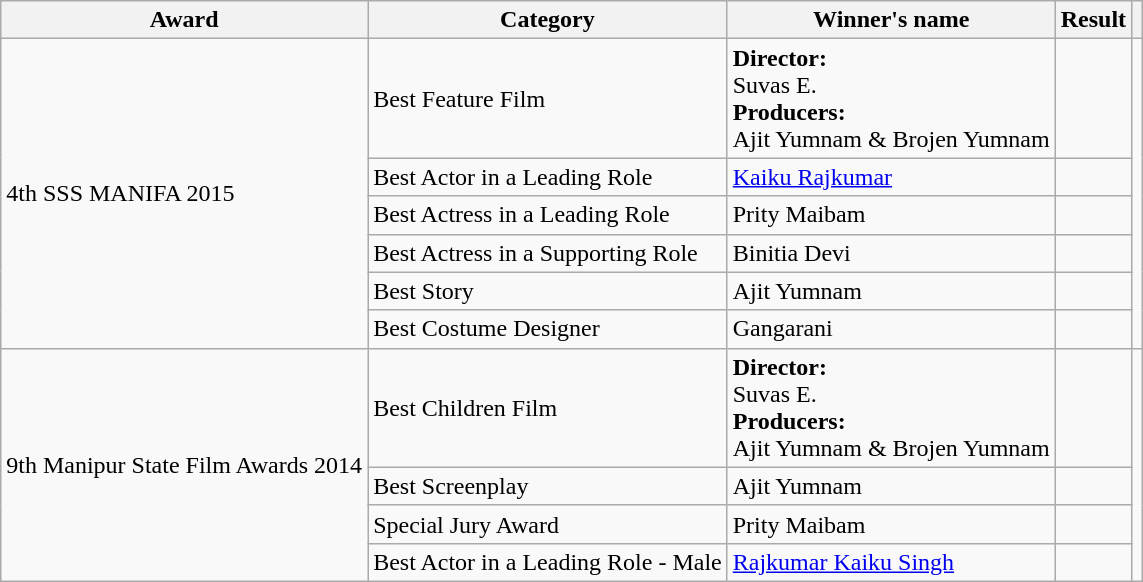<table class="wikitable sortable">
<tr>
<th>Award</th>
<th>Category</th>
<th>Winner's name</th>
<th>Result</th>
<th></th>
</tr>
<tr>
<td rowspan="6">4th SSS MANIFA 2015</td>
<td>Best Feature Film</td>
<td><strong>Director:</strong><br>Suvas E.<br><strong>Producers:</strong><br>Ajit Yumnam & Brojen Yumnam</td>
<td></td>
<td rowspan="6"></td>
</tr>
<tr>
<td>Best Actor in a Leading Role</td>
<td><a href='#'>Kaiku Rajkumar</a></td>
<td></td>
</tr>
<tr>
<td>Best Actress in a Leading Role</td>
<td>Prity Maibam</td>
<td></td>
</tr>
<tr>
<td>Best Actress in a Supporting Role</td>
<td>Binitia Devi</td>
<td></td>
</tr>
<tr>
<td>Best Story</td>
<td>Ajit Yumnam</td>
<td></td>
</tr>
<tr>
<td>Best Costume Designer</td>
<td>Gangarani</td>
<td></td>
</tr>
<tr>
<td rowspan="4">9th Manipur State Film Awards 2014</td>
<td>Best Children Film</td>
<td><strong>Director:</strong><br>Suvas E.<br><strong>Producers:</strong><br>Ajit Yumnam & Brojen Yumnam</td>
<td></td>
<td rowspan="4"></td>
</tr>
<tr>
<td>Best Screenplay</td>
<td>Ajit Yumnam</td>
<td></td>
</tr>
<tr>
<td>Special Jury Award</td>
<td>Prity Maibam</td>
<td></td>
</tr>
<tr>
<td>Best Actor in a Leading Role - Male</td>
<td><a href='#'>Rajkumar Kaiku Singh</a></td>
<td></td>
</tr>
</table>
